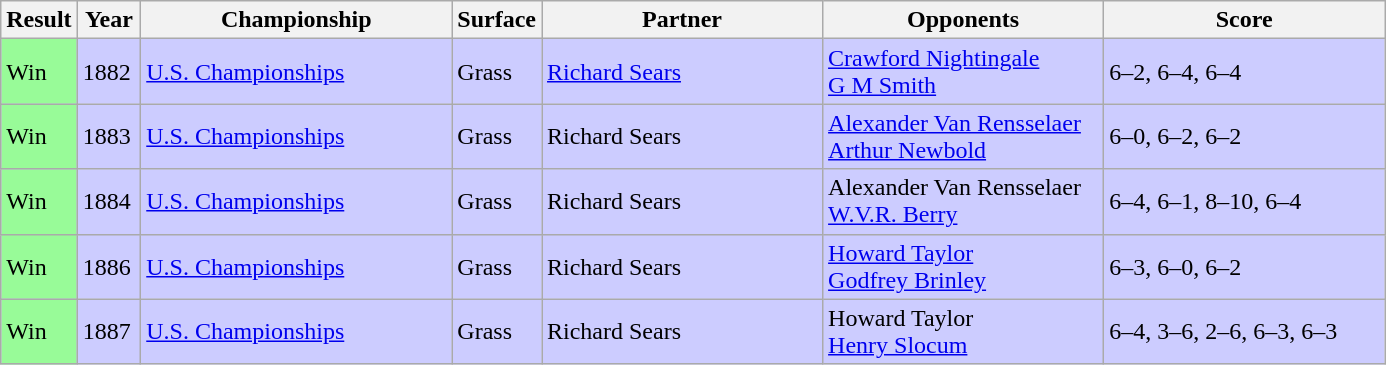<table class="sortable wikitable">
<tr>
<th style="width:40px">Result</th>
<th style="width:35px">Year</th>
<th style="width:200px">Championship</th>
<th style="width:50px">Surface</th>
<th style="width:180px">Partner</th>
<th style="width:180px">Opponents</th>
<th style="width:180px" class="unsortable">Score</th>
</tr>
<tr style="background:#ccccff;">
<td style="background:#98fb98;">Win</td>
<td>1882</td>
<td><a href='#'>U.S. Championships</a></td>
<td>Grass</td>
<td> <a href='#'>Richard Sears</a></td>
<td> <a href='#'>Crawford Nightingale</a><br> <a href='#'>G M Smith</a></td>
<td>6–2, 6–4, 6–4</td>
</tr>
<tr style="background:#ccccff;">
<td style="background:#98fb98;">Win</td>
<td>1883</td>
<td><a href='#'>U.S. Championships</a></td>
<td>Grass</td>
<td> Richard Sears</td>
<td> <a href='#'>Alexander Van Rensselaer</a><br> <a href='#'>Arthur Newbold</a></td>
<td>6–0, 6–2, 6–2</td>
</tr>
<tr style="background:#ccccff;">
<td style="background:#98fb98;">Win</td>
<td>1884</td>
<td><a href='#'>U.S. Championships</a></td>
<td>Grass</td>
<td> Richard Sears</td>
<td> Alexander Van Rensselaer<br> <a href='#'>W.V.R. Berry</a></td>
<td>6–4, 6–1, 8–10, 6–4</td>
</tr>
<tr style="background:#ccccff;">
<td style="background:#98fb98;">Win</td>
<td>1886</td>
<td><a href='#'>U.S. Championships</a></td>
<td>Grass</td>
<td> Richard Sears</td>
<td> <a href='#'>Howard Taylor</a><br> <a href='#'>Godfrey Brinley</a></td>
<td>6–3, 6–0, 6–2</td>
</tr>
<tr style="background:#ccccff;">
<td style="background:#98fb98;">Win</td>
<td>1887</td>
<td><a href='#'>U.S. Championships</a></td>
<td>Grass</td>
<td> Richard Sears</td>
<td> Howard Taylor<br> <a href='#'>Henry Slocum</a></td>
<td>6–4, 3–6, 2–6, 6–3, 6–3</td>
</tr>
</table>
